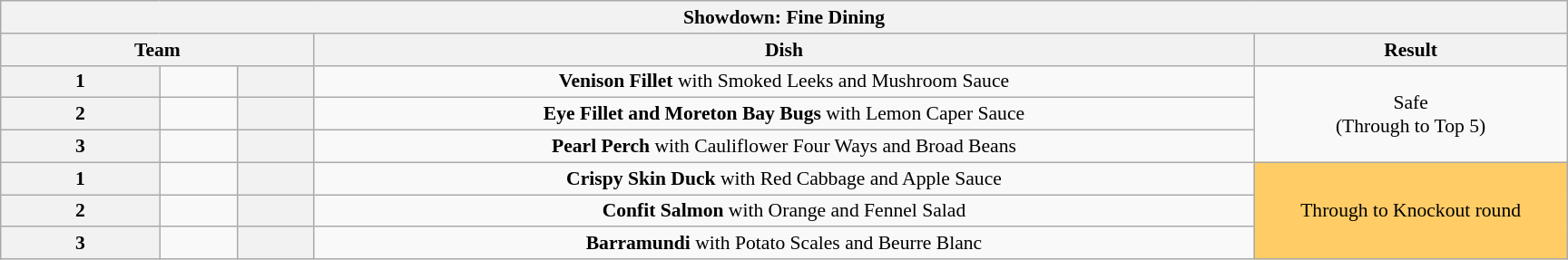<table class="wikitable plainrowheaders" style="text-align:center; font-size:90%; width:80em;">
<tr>
<th colspan="5" >Showdown: Fine Dining</th>
</tr>
<tr>
<th style="width:20%;" colspan="3">Team</th>
<th style="width:60%;">Dish</th>
<th style="width:20%;">Result</th>
</tr>
<tr>
<th>1</th>
<td></td>
<th></th>
<td><strong>Venison Fillet</strong> with Smoked Leeks and Mushroom Sauce</td>
<td rowspan="3">Safe<br>(Through to Top 5)</td>
</tr>
<tr>
<th>2</th>
<td></td>
<th></th>
<td><strong>Eye Fillet and Moreton Bay Bugs</strong> with Lemon Caper Sauce</td>
</tr>
<tr>
<th>3</th>
<td></td>
<th></th>
<td><strong>Pearl Perch</strong> with Cauliflower Four Ways and Broad Beans</td>
</tr>
<tr>
<th>1</th>
<td></td>
<th></th>
<td><strong>Crispy Skin Duck</strong> with Red Cabbage and Apple Sauce</td>
<td rowspan="3" bgcolor="FFCC66">Through to Knockout round</td>
</tr>
<tr>
<th>2</th>
<td></td>
<th></th>
<td><strong>Confit Salmon</strong> with Orange and Fennel Salad</td>
</tr>
<tr>
<th>3</th>
<td></td>
<th></th>
<td><strong>Barramundi</strong> with Potato Scales and Beurre Blanc</td>
</tr>
</table>
